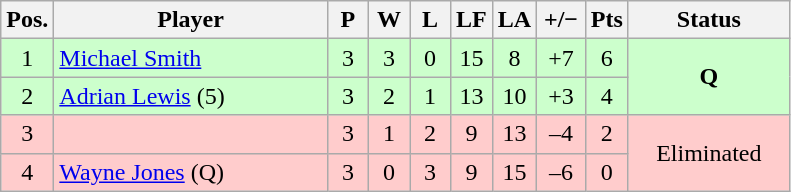<table class="wikitable" style="text-align:center; margin: 1em auto 1em auto, align:left">
<tr>
<th width=20>Pos.</th>
<th width=175>Player</th>
<th width=20>P</th>
<th width=20>W</th>
<th width=20>L</th>
<th width=20>LF</th>
<th width=20>LA</th>
<th width=25>+/−</th>
<th width=20>Pts</th>
<th width=100>Status</th>
</tr>
<tr style="background:#CCFFCC;">
<td>1</td>
<td style="text-align:left;"> <a href='#'>Michael Smith</a></td>
<td>3</td>
<td>3</td>
<td>0</td>
<td>15</td>
<td>8</td>
<td>+7</td>
<td>6</td>
<td rowspan=2><strong>Q</strong></td>
</tr>
<tr style="background:#CCFFCC;">
<td>2</td>
<td style="text-align:left;"> <a href='#'>Adrian Lewis</a> (5)</td>
<td>3</td>
<td>2</td>
<td>1</td>
<td>13</td>
<td>10</td>
<td>+3</td>
<td>4</td>
</tr>
<tr style="background:#FFCCCC;">
<td>3</td>
<td style="text-align:left;"></td>
<td>3</td>
<td>1</td>
<td>2</td>
<td>9</td>
<td>13</td>
<td>–4</td>
<td>2</td>
<td rowspan=2>Eliminated</td>
</tr>
<tr style="background:#FFCCCC;">
<td>4</td>
<td style="text-align:left;"> <a href='#'>Wayne Jones</a> (Q)</td>
<td>3</td>
<td>0</td>
<td>3</td>
<td>9</td>
<td>15</td>
<td>–6</td>
<td>0</td>
</tr>
</table>
